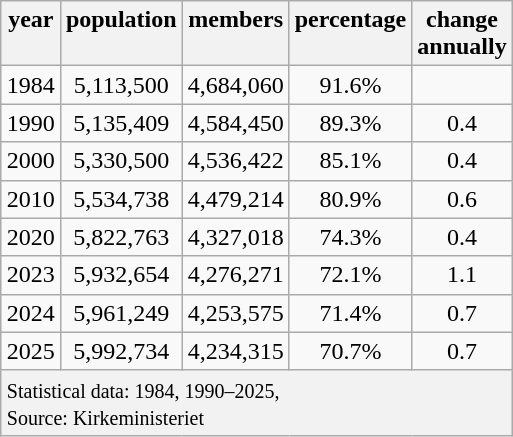<table class="wikitable infobox" style="width: 250px; margin-right: 0; text-align: center;">
<tr>
<th>year</th>
<th>population</th>
<th>members</th>
<th>percentage</th>
<th>change annually</th>
</tr>
<tr>
<td>1984</td>
<td>5,113,500</td>
<td>4,684,060</td>
<td>91.6%</td>
<td></td>
</tr>
<tr>
<td>1990</td>
<td>5,135,409</td>
<td>4,584,450</td>
<td>89.3%</td>
<td>0.4 </td>
</tr>
<tr>
<td>2000</td>
<td>5,330,500</td>
<td>4,536,422</td>
<td>85.1%</td>
<td>0.4 </td>
</tr>
<tr>
<td>2010</td>
<td>5,534,738</td>
<td>4,479,214</td>
<td>80.9%</td>
<td>0.6 </td>
</tr>
<tr>
<td>2020</td>
<td>5,822,763</td>
<td>4,327,018</td>
<td>74.3%</td>
<td>0.4 </td>
</tr>
<tr>
<td>2023</td>
<td>5,932,654</td>
<td>4,276,271</td>
<td>72.1%</td>
<td>1.1 </td>
</tr>
<tr>
<td>2024</td>
<td>5,961,249</td>
<td>4,253,575</td>
<td>71.4%</td>
<td>0.7 </td>
</tr>
<tr>
<td>2025</td>
<td>5,992,734</td>
<td>4,234,315</td>
<td>70.7%</td>
<td>0.7 </td>
</tr>
<tr>
<th colspan="5" style="text-align: left; font-weight: normal;"><small>Statistical data: 1984, 1990–2025,<br> Source: Kirkeministeriet</small></th>
</tr>
</table>
